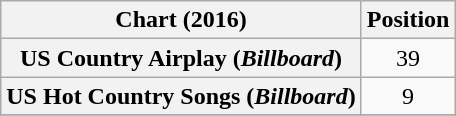<table class="wikitable sortable plainrowheaders" style="text-align:center">
<tr>
<th scope="col">Chart (2016)</th>
<th scope="col">Position</th>
</tr>
<tr>
<th scope="row">US Country Airplay (<em>Billboard</em>)</th>
<td>39</td>
</tr>
<tr>
<th scope="row">US Hot Country Songs (<em>Billboard</em>)</th>
<td>9</td>
</tr>
<tr>
</tr>
</table>
